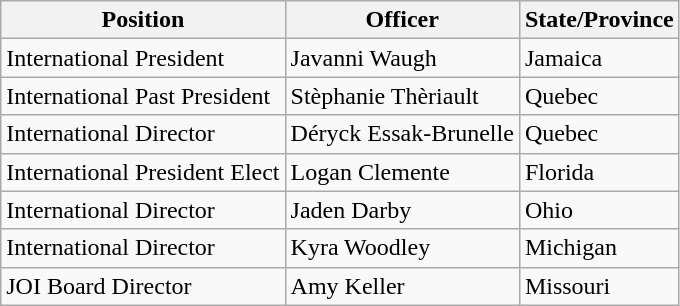<table class="wikitable">
<tr>
<th>Position</th>
<th>Officer</th>
<th>State/Province</th>
</tr>
<tr>
<td>International President</td>
<td>Javanni Waugh</td>
<td>Jamaica</td>
</tr>
<tr>
<td>International Past President</td>
<td>Stèphanie Thèriault</td>
<td>Quebec</td>
</tr>
<tr>
<td>International Director</td>
<td>Déryck Essak-Brunelle</td>
<td>Quebec</td>
</tr>
<tr>
<td>International President Elect</td>
<td>Logan Clemente</td>
<td>Florida</td>
</tr>
<tr>
<td>International Director</td>
<td>Jaden Darby</td>
<td>Ohio</td>
</tr>
<tr>
<td>International Director</td>
<td>Kyra Woodley</td>
<td>Michigan</td>
</tr>
<tr>
<td>JOI Board Director</td>
<td>Amy Keller</td>
<td>Missouri</td>
</tr>
</table>
